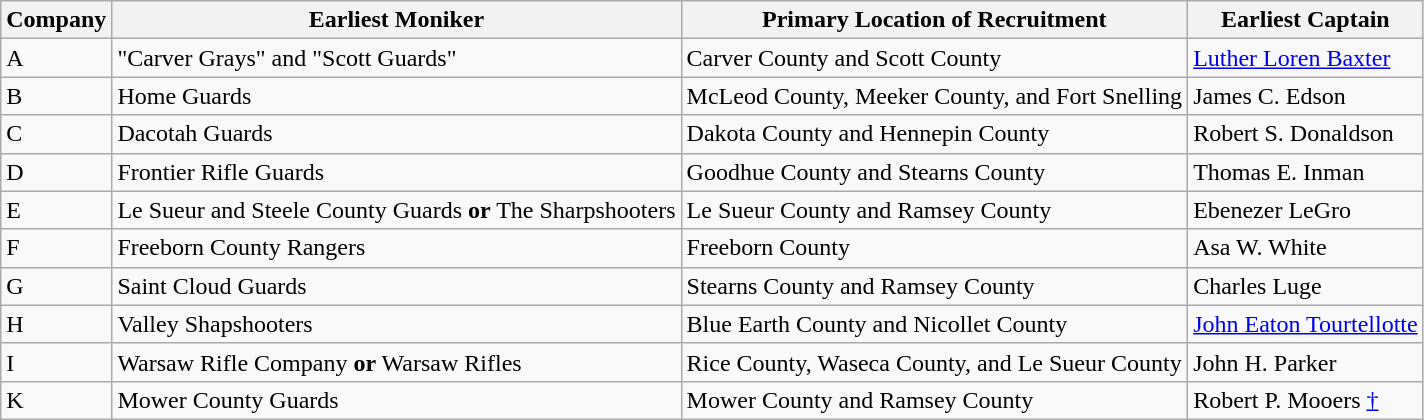<table class="wikitable">
<tr>
<th>Company</th>
<th>Earliest Moniker</th>
<th>Primary Location of Recruitment</th>
<th>Earliest Captain</th>
</tr>
<tr>
<td>A</td>
<td>"Carver Grays" and "Scott Guards"</td>
<td>Carver County and Scott County</td>
<td><a href='#'>Luther Loren Baxter</a></td>
</tr>
<tr>
<td>B</td>
<td>Home Guards</td>
<td>McLeod County, Meeker County, and Fort Snelling</td>
<td>James C. Edson</td>
</tr>
<tr>
<td>C</td>
<td>Dacotah Guards</td>
<td>Dakota County and Hennepin County</td>
<td>Robert S. Donaldson</td>
</tr>
<tr>
<td>D</td>
<td>Frontier Rifle Guards</td>
<td>Goodhue County and Stearns County</td>
<td>Thomas E. Inman</td>
</tr>
<tr>
<td>E</td>
<td>Le Sueur and Steele County Guards <strong>or</strong> The Sharpshooters</td>
<td>Le Sueur County and Ramsey County</td>
<td>Ebenezer LeGro</td>
</tr>
<tr>
<td>F</td>
<td>Freeborn County Rangers</td>
<td>Freeborn County</td>
<td>Asa W. White</td>
</tr>
<tr>
<td>G</td>
<td>Saint Cloud Guards</td>
<td>Stearns County and Ramsey County</td>
<td>Charles Luge</td>
</tr>
<tr>
<td>H</td>
<td>Valley Shapshooters</td>
<td>Blue Earth County and Nicollet County</td>
<td><a href='#'>John Eaton Tourtellotte</a></td>
</tr>
<tr>
<td>I</td>
<td>Warsaw Rifle Company <strong>or</strong> Warsaw Rifles</td>
<td>Rice County, Waseca County, and Le Sueur County</td>
<td>John H. Parker</td>
</tr>
<tr>
<td>K</td>
<td>Mower County Guards</td>
<td>Mower County and Ramsey County</td>
<td>Robert P. Mooers <a href='#'>†</a></td>
</tr>
</table>
